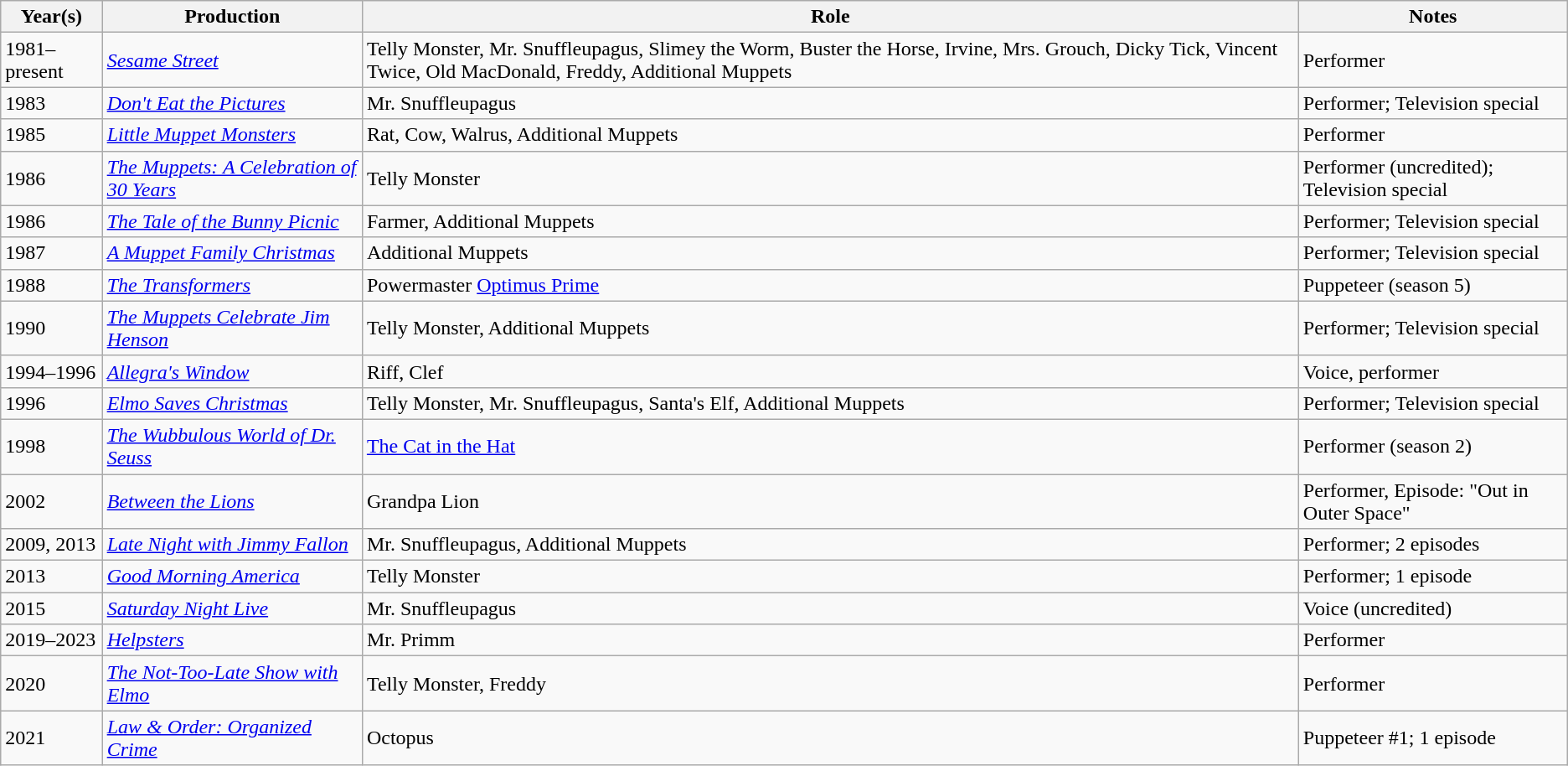<table class="wikitable">
<tr>
<th>Year(s)</th>
<th>Production</th>
<th>Role</th>
<th>Notes</th>
</tr>
<tr>
<td>1981–present</td>
<td><em><a href='#'>Sesame Street</a></em></td>
<td>Telly Monster, Mr. Snuffleupagus, Slimey the Worm, Buster the Horse, Irvine, Mrs. Grouch, Dicky Tick, Vincent Twice, Old MacDonald, Freddy, Additional Muppets</td>
<td>Performer</td>
</tr>
<tr>
<td>1983</td>
<td><em><a href='#'>Don't Eat the Pictures</a></em></td>
<td>Mr. Snuffleupagus</td>
<td>Performer; Television special</td>
</tr>
<tr>
<td>1985</td>
<td><em><a href='#'>Little Muppet Monsters</a></em></td>
<td>Rat, Cow, Walrus, Additional Muppets</td>
<td>Performer</td>
</tr>
<tr>
<td>1986</td>
<td><em><a href='#'>The Muppets: A Celebration of 30 Years</a></em></td>
<td>Telly Monster</td>
<td>Performer (uncredited); Television special</td>
</tr>
<tr>
<td>1986</td>
<td><em><a href='#'>The Tale of the Bunny Picnic</a></em></td>
<td>Farmer, Additional Muppets</td>
<td>Performer; Television special</td>
</tr>
<tr>
<td>1987</td>
<td><em><a href='#'>A Muppet Family Christmas</a></em></td>
<td>Additional Muppets</td>
<td>Performer; Television special</td>
</tr>
<tr>
<td>1988</td>
<td><em><a href='#'>The Transformers</a></em></td>
<td>Powermaster <a href='#'>Optimus Prime</a></td>
<td>Puppeteer (season 5)</td>
</tr>
<tr>
<td>1990</td>
<td><em><a href='#'>The Muppets Celebrate Jim Henson</a></em></td>
<td>Telly Monster, Additional Muppets</td>
<td>Performer; Television special</td>
</tr>
<tr>
<td>1994–1996</td>
<td><em><a href='#'>Allegra's Window</a></em></td>
<td>Riff, Clef</td>
<td>Voice, performer</td>
</tr>
<tr>
<td>1996</td>
<td><em><a href='#'>Elmo Saves Christmas</a></em></td>
<td>Telly Monster, Mr. Snuffleupagus, Santa's Elf, Additional Muppets</td>
<td>Performer; Television special</td>
</tr>
<tr>
<td>1998</td>
<td><em><a href='#'>The Wubbulous World of Dr. Seuss</a></em></td>
<td><a href='#'>The Cat in the Hat</a></td>
<td>Performer (season 2)</td>
</tr>
<tr>
<td>2002</td>
<td><em><a href='#'>Between the Lions</a></em></td>
<td>Grandpa Lion</td>
<td>Performer, Episode: "Out in Outer Space"</td>
</tr>
<tr>
<td>2009, 2013</td>
<td><em><a href='#'>Late Night with Jimmy Fallon</a></em></td>
<td>Mr. Snuffleupagus, Additional Muppets</td>
<td>Performer; 2 episodes</td>
</tr>
<tr>
<td>2013</td>
<td><em><a href='#'>Good Morning America</a></em></td>
<td>Telly Monster</td>
<td>Performer; 1 episode</td>
</tr>
<tr>
<td>2015</td>
<td><em><a href='#'>Saturday Night Live</a></em></td>
<td>Mr. Snuffleupagus</td>
<td>Voice (uncredited)</td>
</tr>
<tr>
<td>2019–2023</td>
<td><em><a href='#'>Helpsters</a></em></td>
<td>Mr. Primm</td>
<td>Performer</td>
</tr>
<tr>
<td>2020</td>
<td><em><a href='#'>The Not-Too-Late Show with Elmo</a></em></td>
<td>Telly Monster, Freddy</td>
<td>Performer</td>
</tr>
<tr>
<td>2021</td>
<td><em><a href='#'>Law & Order: Organized Crime</a></em></td>
<td>Octopus</td>
<td>Puppeteer #1; 1 episode</td>
</tr>
</table>
